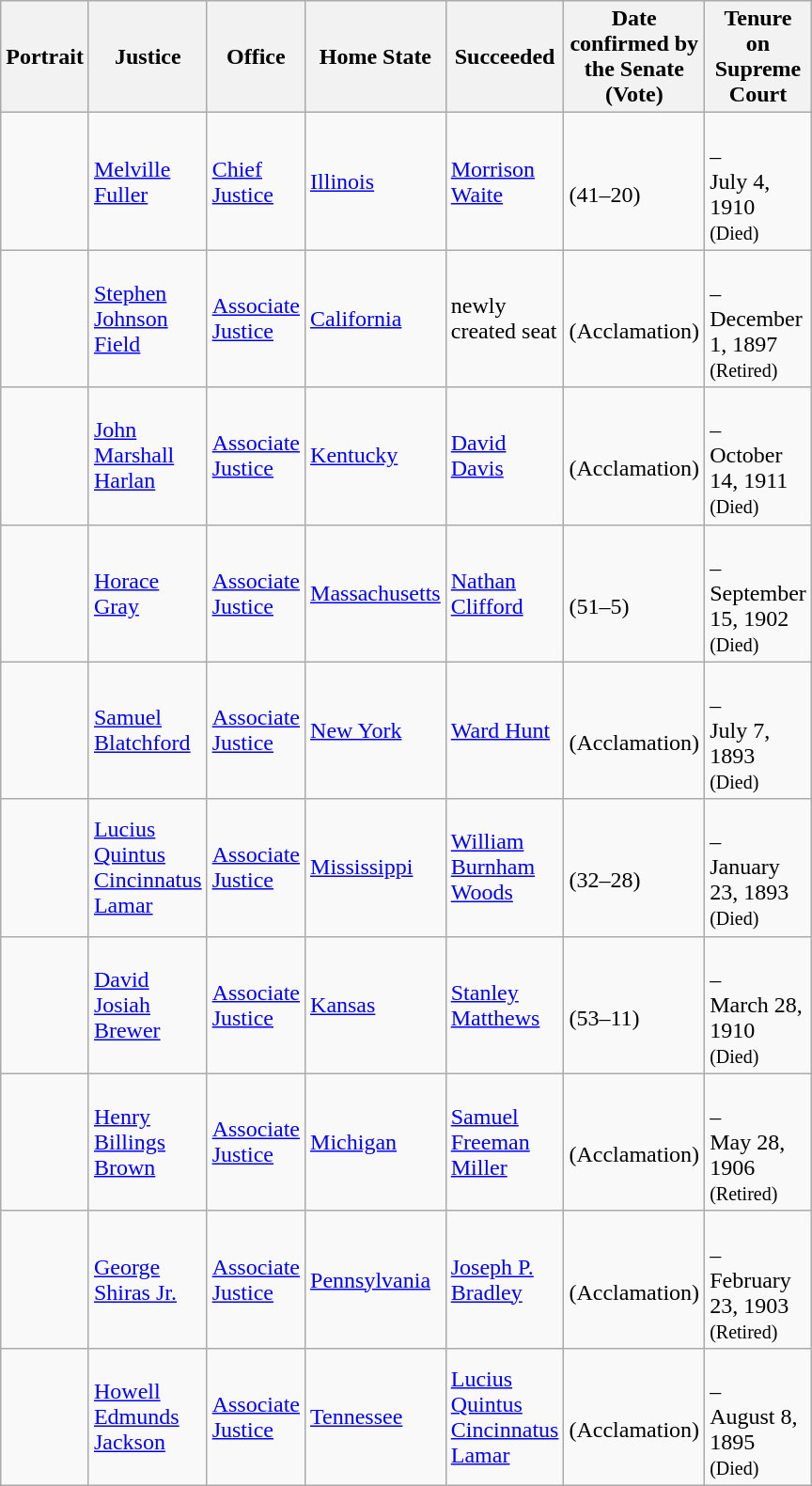<table class="wikitable sortable">
<tr>
<th scope="col" style="width: 10px;">Portrait</th>
<th scope="col" style="width: 10px;">Justice</th>
<th scope="col" style="width: 10px;">Office</th>
<th scope="col" style="width: 10px;">Home State</th>
<th scope="col" style="width: 10px;">Succeeded</th>
<th scope="col" style="width: 10px;">Date confirmed by the Senate<br>(Vote)</th>
<th scope="col" style="width: 10px;">Tenure on Supreme Court</th>
</tr>
<tr>
<td></td>
<td><a href='#'>Melville Fuller</a></td>
<td><a href='#'>Chief Justice</a></td>
<td><a href='#'>Illinois</a></td>
<td><a href='#'>Morrison Waite</a></td>
<td><br>(41–20)</td>
<td><br>–<br>July 4, 1910<br><small>(Died)</small></td>
</tr>
<tr>
<td></td>
<td><a href='#'>Stephen Johnson Field</a></td>
<td><a href='#'>Associate Justice</a></td>
<td><a href='#'>California</a></td>
<td>newly created seat</td>
<td><br>(Acclamation)</td>
<td><br>–<br>December 1, 1897<br><small>(Retired)</small></td>
</tr>
<tr>
<td></td>
<td><a href='#'>John Marshall Harlan</a></td>
<td><a href='#'>Associate Justice</a></td>
<td><a href='#'>Kentucky</a></td>
<td><a href='#'>David Davis</a></td>
<td><br>(Acclamation)</td>
<td><br>–<br>October 14, 1911<br><small>(Died)</small></td>
</tr>
<tr>
<td></td>
<td><a href='#'>Horace Gray</a></td>
<td><a href='#'>Associate Justice</a></td>
<td><a href='#'>Massachusetts</a></td>
<td><a href='#'>Nathan Clifford</a></td>
<td><br>(51–5)</td>
<td><br>–<br>September 15, 1902<br><small>(Died)</small></td>
</tr>
<tr>
<td></td>
<td><a href='#'>Samuel Blatchford</a></td>
<td><a href='#'>Associate Justice</a></td>
<td><a href='#'>New York</a></td>
<td><a href='#'>Ward Hunt</a></td>
<td><br>(Acclamation)</td>
<td><br>–<br>July 7, 1893<br><small>(Died)</small></td>
</tr>
<tr>
<td></td>
<td><a href='#'>Lucius Quintus Cincinnatus Lamar</a></td>
<td><a href='#'>Associate Justice</a></td>
<td><a href='#'>Mississippi</a></td>
<td><a href='#'>William Burnham Woods</a></td>
<td><br>(32–28)</td>
<td><br>–<br>January 23, 1893<br><small>(Died)</small></td>
</tr>
<tr>
<td></td>
<td><a href='#'>David Josiah Brewer</a></td>
<td><a href='#'>Associate Justice</a></td>
<td><a href='#'>Kansas</a></td>
<td><a href='#'>Stanley Matthews</a></td>
<td><br>(53–11)</td>
<td><br>–<br>March 28, 1910<br><small>(Died)</small></td>
</tr>
<tr>
<td></td>
<td><a href='#'>Henry Billings Brown</a></td>
<td><a href='#'>Associate Justice</a></td>
<td><a href='#'>Michigan</a></td>
<td><a href='#'>Samuel Freeman Miller</a></td>
<td><br>(Acclamation)</td>
<td><br>–<br>May 28, 1906<br><small>(Retired)</small></td>
</tr>
<tr>
<td></td>
<td><a href='#'>George Shiras Jr.</a></td>
<td><a href='#'>Associate Justice</a></td>
<td><a href='#'>Pennsylvania</a></td>
<td><a href='#'>Joseph P. Bradley</a></td>
<td><br>(Acclamation)</td>
<td><br>–<br>February 23, 1903<br><small>(Retired)</small></td>
</tr>
<tr>
<td></td>
<td><a href='#'>Howell Edmunds Jackson</a></td>
<td><a href='#'>Associate Justice</a></td>
<td><a href='#'>Tennessee</a></td>
<td><a href='#'>Lucius Quintus Cincinnatus Lamar</a></td>
<td><br>(Acclamation)</td>
<td><br>–<br>August 8, 1895<br><small>(Died)</small></td>
</tr>
</table>
